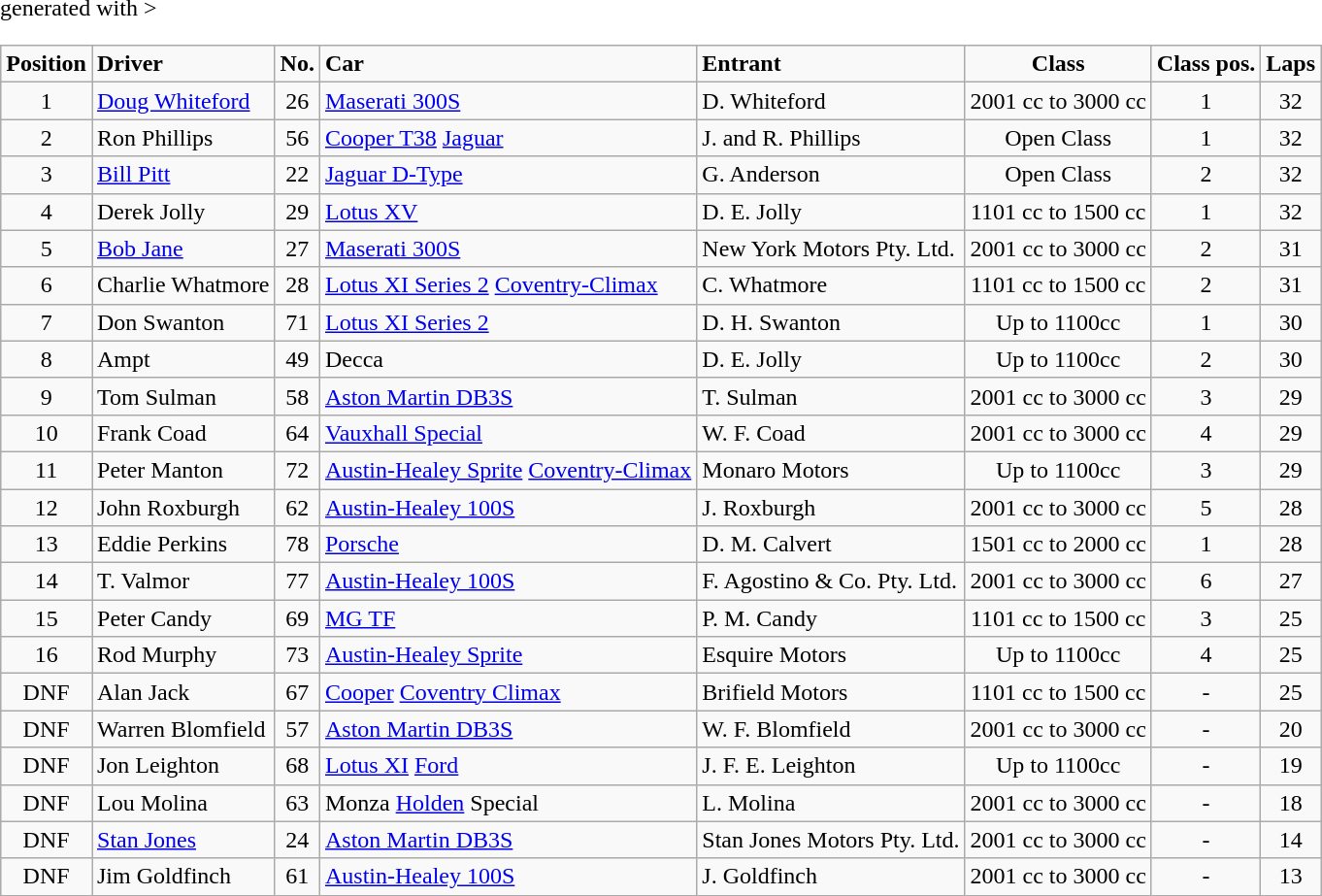<table class="wikitable" <hiddentext>generated with >
<tr style="font-weight:bold">
<td align="center">Position</td>
<td>Driver  </td>
<td align="center">No.</td>
<td>Car  </td>
<td>Entrant</td>
<td align="center">Class  </td>
<td align="center">Class pos. </td>
<td>Laps </td>
</tr>
<tr>
<td align="center">1</td>
<td><a href='#'>Doug Whiteford</a></td>
<td align="center">26</td>
<td><a href='#'>Maserati 300S</a></td>
<td>D. Whiteford</td>
<td align="center">2001 cc to 3000 cc</td>
<td align="center">1</td>
<td align="center">32</td>
</tr>
<tr>
<td align="center">2</td>
<td>Ron Phillips</td>
<td align="center">56</td>
<td><a href='#'>Cooper T38</a> <a href='#'>Jaguar</a></td>
<td>J. and R. Phillips</td>
<td align="center">Open Class</td>
<td align="center">1</td>
<td align="center">32</td>
</tr>
<tr>
<td align="center">3</td>
<td><a href='#'>Bill Pitt</a></td>
<td align="center">22</td>
<td><a href='#'>Jaguar D-Type</a></td>
<td>G. Anderson</td>
<td align="center">Open Class</td>
<td align="center">2</td>
<td align="center">32</td>
</tr>
<tr>
<td align="center">4</td>
<td>Derek Jolly </td>
<td align="center">29</td>
<td><a href='#'>Lotus XV</a></td>
<td>D. E. Jolly</td>
<td align="center">1101 cc to 1500 cc</td>
<td align="center">1</td>
<td align="center">32</td>
</tr>
<tr>
<td align="center">5</td>
<td><a href='#'>Bob Jane</a></td>
<td align="center">27</td>
<td><a href='#'>Maserati 300S</a></td>
<td>New York Motors Pty. Ltd.</td>
<td align="center">2001 cc to 3000 cc</td>
<td align="center">2</td>
<td align="center">31</td>
</tr>
<tr>
<td align="center">6</td>
<td>Charlie Whatmore </td>
<td align="center">28</td>
<td><a href='#'>Lotus XI Series 2</a> <a href='#'>Coventry-Climax</a></td>
<td>C. Whatmore</td>
<td align="center">1101 cc to 1500 cc</td>
<td align="center">2</td>
<td align="center">31</td>
</tr>
<tr>
<td align="center">7</td>
<td>Don Swanton </td>
<td align="center">71</td>
<td><a href='#'>Lotus XI Series 2</a></td>
<td>D. H. Swanton</td>
<td align="center">Up to 1100cc</td>
<td align="center">1</td>
<td align="center">30</td>
</tr>
<tr>
<td align="center">8</td>
<td>Ampt </td>
<td align="center">49</td>
<td>Decca</td>
<td>D. E. Jolly</td>
<td align="center">Up to 1100cc</td>
<td align="center">2</td>
<td align="center">30</td>
</tr>
<tr>
<td align="center">9</td>
<td>Tom Sulman</td>
<td align="center">58</td>
<td><a href='#'>Aston Martin DB3S</a></td>
<td>T. Sulman</td>
<td align="center">2001 cc to 3000 cc</td>
<td align="center">3</td>
<td align="center">29</td>
</tr>
<tr>
<td align="center">10</td>
<td>Frank Coad</td>
<td align="center">64</td>
<td><a href='#'>Vauxhall Special</a></td>
<td>W. F. Coad</td>
<td align="center">2001 cc to 3000 cc</td>
<td align="center">4</td>
<td align="center">29</td>
</tr>
<tr>
<td align="center">11</td>
<td>Peter Manton </td>
<td align="center">72</td>
<td><a href='#'>Austin-Healey Sprite</a> <a href='#'>Coventry-Climax</a></td>
<td>Monaro Motors</td>
<td align="center">Up to 1100cc</td>
<td align="center">3</td>
<td align="center">29</td>
</tr>
<tr>
<td align="center">12</td>
<td>John Roxburgh </td>
<td align="center">62</td>
<td><a href='#'>Austin-Healey 100S</a></td>
<td>J. Roxburgh</td>
<td align="center">2001 cc to 3000 cc</td>
<td align="center">5</td>
<td align="center">28</td>
</tr>
<tr>
<td align="center">13</td>
<td>Eddie Perkins</td>
<td align="center">78</td>
<td><a href='#'>Porsche</a></td>
<td>D. M. Calvert</td>
<td align="center">1501 cc to 2000 cc</td>
<td align="center">1</td>
<td align="center">28</td>
</tr>
<tr>
<td align="center">14</td>
<td>T. Valmor</td>
<td align="center">77</td>
<td><a href='#'>Austin-Healey 100S</a></td>
<td>F. Agostino & Co. Pty. Ltd.</td>
<td align="center">2001 cc to 3000 cc</td>
<td align="center">6</td>
<td align="center">27</td>
</tr>
<tr>
<td align="center">15</td>
<td>Peter Candy  </td>
<td align="center">69</td>
<td><a href='#'>MG TF</a></td>
<td>P. M. Candy</td>
<td align="center">1101 cc to 1500 cc</td>
<td align="center">3</td>
<td align="center">25</td>
</tr>
<tr>
<td align="center">16</td>
<td>Rod Murphy </td>
<td align="center">73</td>
<td><a href='#'>Austin-Healey Sprite</a></td>
<td>Esquire Motors</td>
<td align="center">Up to 1100cc</td>
<td align="center">4</td>
<td align="center">25</td>
</tr>
<tr>
<td align="center">DNF</td>
<td>Alan Jack</td>
<td align="center">67</td>
<td><a href='#'>Cooper</a> <a href='#'>Coventry Climax</a></td>
<td>Brifield Motors</td>
<td align="center">1101 cc to 1500 cc</td>
<td align="center">-</td>
<td align="center">25</td>
</tr>
<tr>
<td align="center">DNF</td>
<td>Warren Blomfield</td>
<td align="center">57</td>
<td><a href='#'>Aston Martin DB3S</a></td>
<td>W. F. Blomfield</td>
<td align="center">2001 cc to 3000 cc</td>
<td align="center">-</td>
<td align="center">20</td>
</tr>
<tr>
<td align="center">DNF</td>
<td>Jon Leighton </td>
<td align="center">68</td>
<td><a href='#'>Lotus XI</a> <a href='#'>Ford</a></td>
<td>J. F. E. Leighton</td>
<td align="center">Up to 1100cc</td>
<td align="center">-</td>
<td align="center">19</td>
</tr>
<tr>
<td align="center">DNF</td>
<td>Lou Molina</td>
<td align="center">63</td>
<td>Monza <a href='#'>Holden</a> Special</td>
<td>L. Molina</td>
<td align="center">2001 cc to 3000 cc</td>
<td align="center">-</td>
<td align="center">18</td>
</tr>
<tr>
<td align="center">DNF</td>
<td><a href='#'>Stan Jones</a></td>
<td align="center">24</td>
<td><a href='#'>Aston Martin DB3S</a></td>
<td>Stan Jones Motors Pty. Ltd.</td>
<td align="center">2001 cc to 3000 cc</td>
<td align="center">-</td>
<td align="center">14</td>
</tr>
<tr>
<td align="center">DNF</td>
<td>Jim Goldfinch </td>
<td align="center">61</td>
<td><a href='#'>Austin-Healey 100S</a></td>
<td>J. Goldfinch</td>
<td align="center">2001 cc to 3000 cc</td>
<td align="center">-</td>
<td align="center">13</td>
</tr>
</table>
